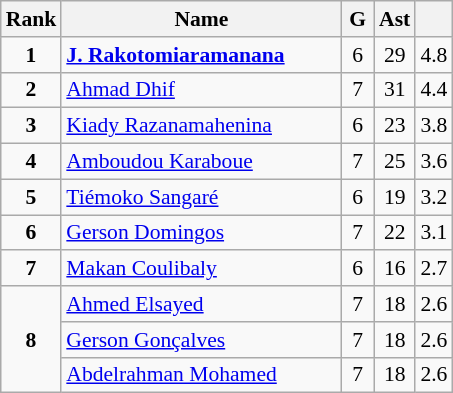<table class="wikitable" style="font-size:90%;">
<tr>
<th width=10px>Rank</th>
<th width=180px>Name</th>
<th width=15px>G</th>
<th width=10px>Ast</th>
<th width=10px></th>
</tr>
<tr align=center>
<td><strong>1</strong></td>
<td align=left> <strong><a href='#'>J. Rakotomiaramanana</a></strong></td>
<td>6</td>
<td>29</td>
<td>4.8</td>
</tr>
<tr align=center>
<td><strong>2</strong></td>
<td align=left> <a href='#'>Ahmad Dhif</a></td>
<td>7</td>
<td>31</td>
<td>4.4</td>
</tr>
<tr align=center>
<td><strong>3</strong></td>
<td align=left> <a href='#'>Kiady Razanamahenina</a></td>
<td>6</td>
<td>23</td>
<td>3.8</td>
</tr>
<tr align=center>
<td><strong>4</strong></td>
<td align=left> <a href='#'>Amboudou Karaboue</a></td>
<td>7</td>
<td>25</td>
<td>3.6</td>
</tr>
<tr align=center>
<td><strong>5</strong></td>
<td align=left> <a href='#'>Tiémoko Sangaré</a></td>
<td>6</td>
<td>19</td>
<td>3.2</td>
</tr>
<tr align=center>
<td><strong>6</strong></td>
<td align=left> <a href='#'>Gerson Domingos</a></td>
<td>7</td>
<td>22</td>
<td>3.1</td>
</tr>
<tr align=center>
<td><strong>7</strong></td>
<td align=left> <a href='#'>Makan Coulibaly</a></td>
<td>6</td>
<td>16</td>
<td>2.7</td>
</tr>
<tr align=center>
<td rowspan=3><strong>8</strong></td>
<td align=left> <a href='#'>Ahmed Elsayed</a></td>
<td>7</td>
<td>18</td>
<td>2.6</td>
</tr>
<tr align=center>
<td align=left> <a href='#'>Gerson Gonçalves</a></td>
<td>7</td>
<td>18</td>
<td>2.6</td>
</tr>
<tr align=center>
<td align=left> <a href='#'>Abdelrahman Mohamed</a></td>
<td>7</td>
<td>18</td>
<td>2.6</td>
</tr>
</table>
